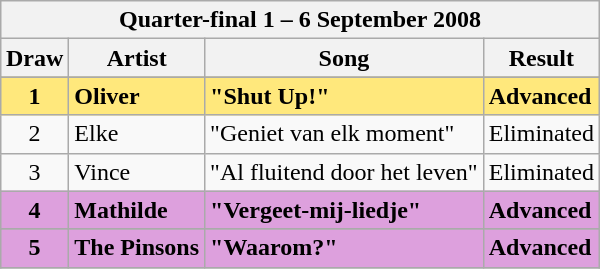<table class="sortable wikitable" style="margin: 1em auto 1em auto">
<tr>
<th colspan="4"><strong>Quarter-final 1 – 6 September 2008</strong></th>
</tr>
<tr>
<th>Draw</th>
<th>Artist</th>
<th>Song</th>
<th>Result</th>
</tr>
<tr>
</tr>
<tr - style="font-weight:bold; background:#ffe87c;">
<td align="center"><strong>1</strong></td>
<td><strong>Oliver</strong></td>
<td><strong>"Shut Up!"</strong></td>
<td>Advanced</td>
</tr>
<tr>
<td align="center">2</td>
<td>Elke</td>
<td>"Geniet van elk moment"</td>
<td>Eliminated</td>
</tr>
<tr>
<td align="center">3</td>
<td>Vince</td>
<td>"Al fluitend door het leven"</td>
<td>Eliminated</td>
</tr>
<tr style="font-weight:bold; background:#DDA0DD;">
<td align="center"><strong>4</strong></td>
<td><strong>Mathilde</strong></td>
<td><strong>"Vergeet-mij-liedje"</strong></td>
<td>Advanced</td>
</tr>
<tr>
</tr>
<tr>
</tr>
<tr style="font-weight:bold; background:#DDA0DD;">
<td align="center"><strong>5</strong></td>
<td><strong>The Pinsons</strong></td>
<td><strong>"Waarom?"</strong></td>
<td>Advanced</td>
</tr>
<tr>
</tr>
</table>
